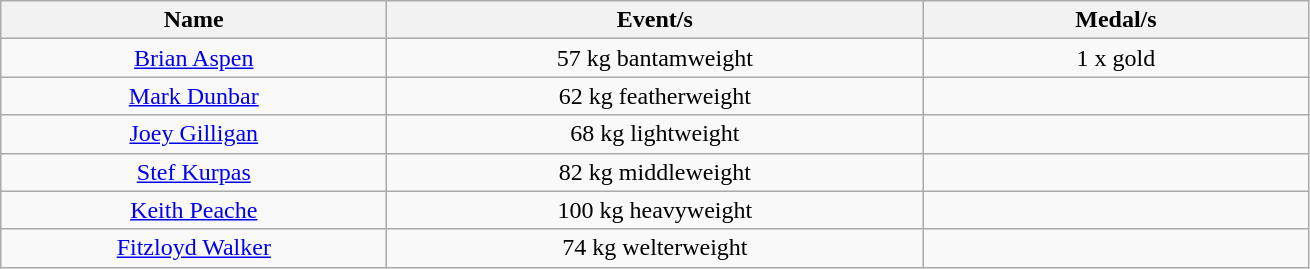<table class="wikitable" style="text-align: center">
<tr>
<th width=250>Name</th>
<th width=350>Event/s</th>
<th width=250>Medal/s</th>
</tr>
<tr>
<td><a href='#'>Brian Aspen</a></td>
<td>57 kg bantamweight</td>
<td>1 x gold</td>
</tr>
<tr>
<td><a href='#'>Mark Dunbar</a></td>
<td>62 kg featherweight</td>
<td></td>
</tr>
<tr>
<td><a href='#'>Joey Gilligan</a></td>
<td>68 kg lightweight</td>
<td></td>
</tr>
<tr>
<td><a href='#'>Stef Kurpas</a></td>
<td>82 kg middleweight</td>
<td></td>
</tr>
<tr>
<td><a href='#'>Keith Peache</a></td>
<td>100 kg heavyweight</td>
<td></td>
</tr>
<tr>
<td><a href='#'>Fitzloyd Walker</a></td>
<td>74 kg welterweight</td>
<td></td>
</tr>
</table>
